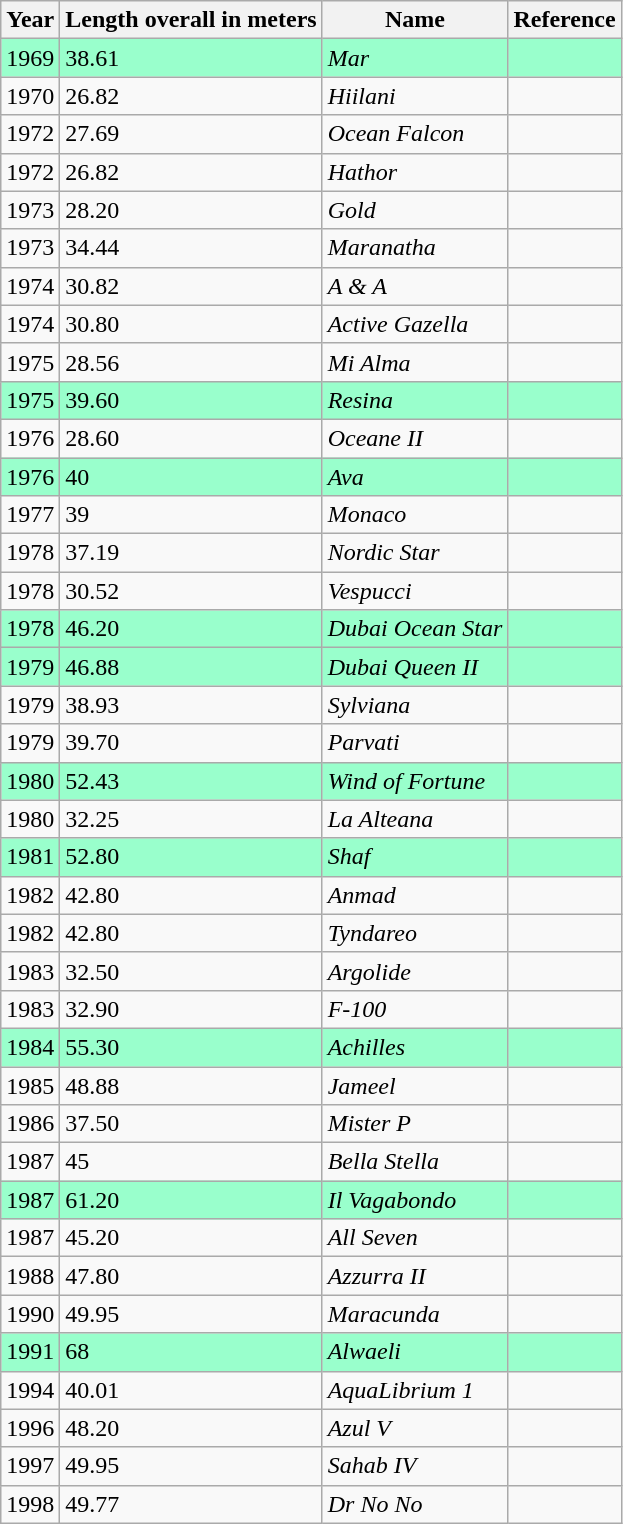<table class="wikitable sortable">
<tr>
<th>Year</th>
<th>Length overall in meters</th>
<th>Name</th>
<th>Reference</th>
</tr>
<tr style="background:#9fc;">
<td>1969</td>
<td>38.61</td>
<td><em>Mar</em></td>
<td></td>
</tr>
<tr>
<td>1970</td>
<td>26.82</td>
<td><em>Hiilani</em></td>
<td></td>
</tr>
<tr>
<td>1972</td>
<td>27.69</td>
<td><em>Ocean Falcon</em></td>
<td></td>
</tr>
<tr>
<td>1972</td>
<td>26.82</td>
<td><em>Hathor</em></td>
<td></td>
</tr>
<tr>
<td>1973</td>
<td>28.20</td>
<td><em>Gold</em></td>
<td></td>
</tr>
<tr>
<td>1973</td>
<td>34.44</td>
<td><em>Maranatha</em></td>
<td></td>
</tr>
<tr>
<td>1974</td>
<td>30.82</td>
<td><em>A & A</em></td>
<td></td>
</tr>
<tr>
<td>1974</td>
<td>30.80</td>
<td><em>Active Gazella</em></td>
<td></td>
</tr>
<tr>
<td>1975</td>
<td>28.56</td>
<td><em>Mi Alma</em></td>
<td></td>
</tr>
<tr style="background:#9fc;">
<td>1975</td>
<td>39.60</td>
<td><em>Resina</em></td>
<td></td>
</tr>
<tr>
<td>1976</td>
<td>28.60</td>
<td><em>Oceane II</em></td>
<td></td>
</tr>
<tr style="background:#9fc;">
<td>1976</td>
<td>40</td>
<td><em>Ava</em></td>
<td></td>
</tr>
<tr>
<td>1977</td>
<td>39</td>
<td><em>Monaco</em></td>
<td></td>
</tr>
<tr>
<td>1978</td>
<td>37.19</td>
<td><em>Nordic Star</em></td>
<td></td>
</tr>
<tr>
<td>1978</td>
<td>30.52</td>
<td><em>Vespucci</em></td>
<td></td>
</tr>
<tr style="background:#9fc;">
<td>1978</td>
<td>46.20</td>
<td><em>Dubai Ocean Star</em></td>
<td></td>
</tr>
<tr style="background:#9fc;">
<td>1979</td>
<td>46.88</td>
<td><em>Dubai Queen II</em></td>
<td></td>
</tr>
<tr>
<td>1979</td>
<td>38.93</td>
<td><em>Sylviana</em></td>
<td></td>
</tr>
<tr>
<td>1979</td>
<td>39.70</td>
<td><em>Parvati</em></td>
<td></td>
</tr>
<tr style="background:#9fc;">
<td>1980</td>
<td>52.43</td>
<td><em>Wind of Fortune</em></td>
<td></td>
</tr>
<tr>
<td>1980</td>
<td>32.25</td>
<td><em>La Alteana</em></td>
<td></td>
</tr>
<tr style="background:#9fc;">
<td>1981</td>
<td>52.80</td>
<td><em>Shaf</em></td>
<td></td>
</tr>
<tr>
<td>1982</td>
<td>42.80</td>
<td><em>Anmad</em></td>
<td></td>
</tr>
<tr>
<td>1982</td>
<td>42.80</td>
<td><em>Tyndareo</em></td>
<td></td>
</tr>
<tr>
<td>1983</td>
<td>32.50</td>
<td><em>Argolide</em></td>
<td></td>
</tr>
<tr>
<td>1983</td>
<td>32.90</td>
<td><em>F-100</em></td>
<td></td>
</tr>
<tr style="background:#9fc;">
<td>1984</td>
<td>55.30</td>
<td><em>Achilles</em></td>
<td></td>
</tr>
<tr>
<td>1985</td>
<td>48.88</td>
<td><em>Jameel</em></td>
<td></td>
</tr>
<tr>
<td>1986</td>
<td>37.50</td>
<td><em>Mister P</em></td>
<td></td>
</tr>
<tr>
<td>1987</td>
<td>45</td>
<td><em>Bella Stella</em></td>
<td></td>
</tr>
<tr style="background:#9fc;">
<td>1987</td>
<td>61.20</td>
<td><em>Il Vagabondo</em></td>
<td></td>
</tr>
<tr>
<td>1987</td>
<td>45.20</td>
<td><em>All Seven</em></td>
<td></td>
</tr>
<tr>
<td>1988</td>
<td>47.80</td>
<td><em>Azzurra II</em></td>
<td></td>
</tr>
<tr>
<td>1990</td>
<td>49.95</td>
<td><em>Maracunda</em></td>
<td></td>
</tr>
<tr style="background:#9fc;">
<td>1991</td>
<td>68</td>
<td><em>Alwaeli</em></td>
<td></td>
</tr>
<tr>
<td>1994</td>
<td>40.01</td>
<td><em>AquaLibrium 1</em></td>
<td></td>
</tr>
<tr>
<td>1996</td>
<td>48.20</td>
<td><em>Azul V</em></td>
<td></td>
</tr>
<tr>
<td>1997</td>
<td>49.95</td>
<td><em>Sahab IV</em></td>
<td></td>
</tr>
<tr>
<td>1998</td>
<td>49.77</td>
<td><em>Dr No No</em></td>
<td></td>
</tr>
</table>
